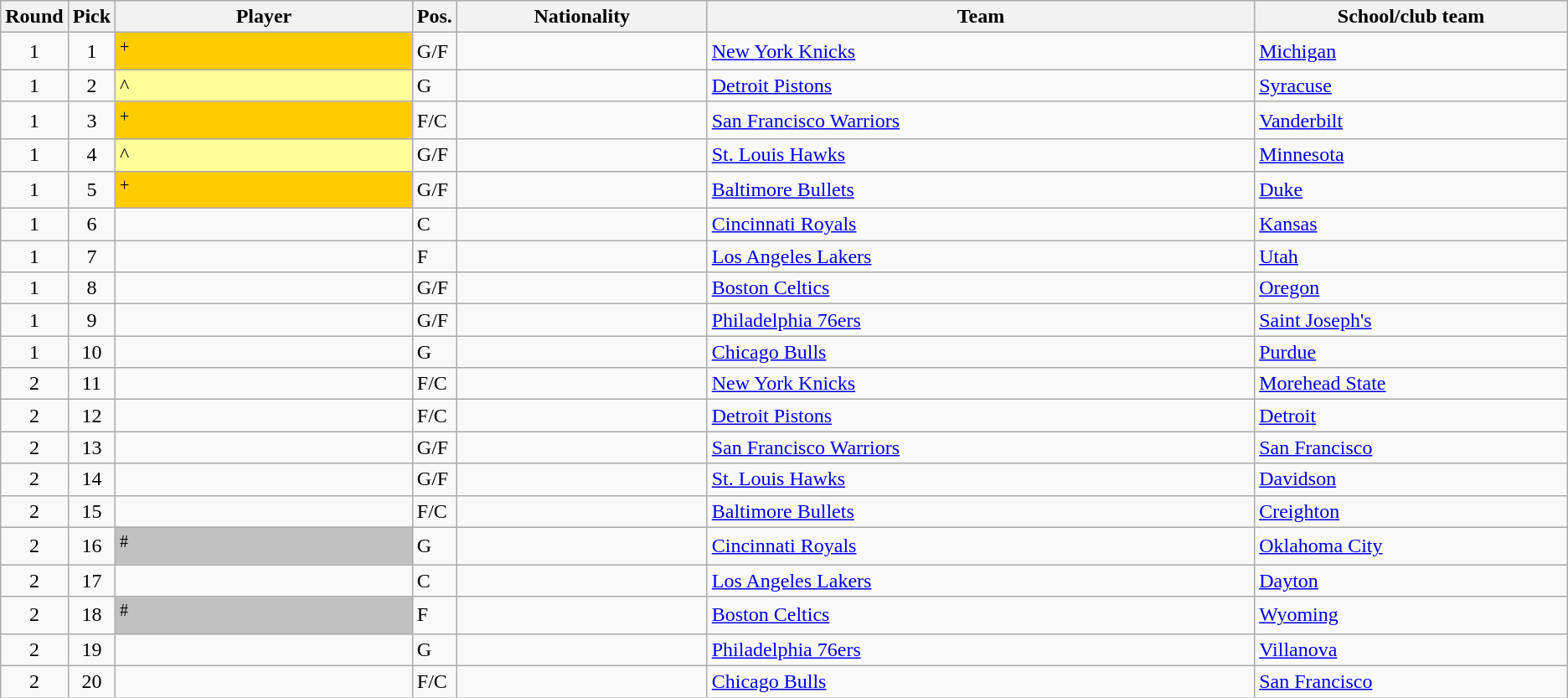<table class="wikitable sortable">
<tr>
<th width="1%">Round</th>
<th width="1%">Pick</th>
<th width="19%">Player</th>
<th width="1%">Pos.</th>
<th width="16%">Nationality</th>
<th width="35%">Team</th>
<th width="20%">School/club team</th>
</tr>
<tr>
<td align=center>1</td>
<td align=center>1</td>
<td bgcolor="#FFCC00"><sup>+</sup></td>
<td>G/F</td>
<td></td>
<td><a href='#'>New York Knicks</a></td>
<td><a href='#'>Michigan</a></td>
</tr>
<tr>
<td align=center>1</td>
<td align=center>2</td>
<td bgcolor="#FFFF99">^</td>
<td>G</td>
<td></td>
<td><a href='#'>Detroit Pistons</a></td>
<td><a href='#'>Syracuse</a></td>
</tr>
<tr>
<td align=center>1</td>
<td align=center>3</td>
<td bgcolor="#FFCC00"><sup>+</sup></td>
<td>F/C</td>
<td></td>
<td><a href='#'>San Francisco Warriors</a></td>
<td><a href='#'>Vanderbilt</a></td>
</tr>
<tr>
<td align=center>1</td>
<td align=center>4</td>
<td bgcolor="#FFFF99">^</td>
<td>G/F</td>
<td></td>
<td><a href='#'>St. Louis Hawks</a></td>
<td><a href='#'>Minnesota</a></td>
</tr>
<tr>
<td align=center>1</td>
<td align=center>5</td>
<td bgcolor="#FFCC00"><sup>+</sup></td>
<td>G/F</td>
<td></td>
<td><a href='#'>Baltimore Bullets</a></td>
<td><a href='#'>Duke</a></td>
</tr>
<tr>
<td align=center>1</td>
<td align=center>6</td>
<td></td>
<td>C</td>
<td></td>
<td><a href='#'>Cincinnati Royals</a></td>
<td><a href='#'>Kansas</a></td>
</tr>
<tr>
<td align=center>1</td>
<td align=center>7</td>
<td></td>
<td>F</td>
<td></td>
<td><a href='#'>Los Angeles Lakers</a></td>
<td><a href='#'>Utah</a></td>
</tr>
<tr>
<td align=center>1</td>
<td align=center>8</td>
<td></td>
<td>G/F</td>
<td></td>
<td><a href='#'>Boston Celtics</a></td>
<td><a href='#'>Oregon</a></td>
</tr>
<tr>
<td align=center>1</td>
<td align=center>9</td>
<td></td>
<td>G/F</td>
<td></td>
<td><a href='#'>Philadelphia 76ers</a></td>
<td><a href='#'>Saint Joseph's</a></td>
</tr>
<tr>
<td align=center>1</td>
<td align=center>10</td>
<td></td>
<td>G</td>
<td></td>
<td><a href='#'>Chicago Bulls</a></td>
<td><a href='#'>Purdue</a></td>
</tr>
<tr>
<td align=center>2</td>
<td align=center>11</td>
<td></td>
<td>F/C</td>
<td></td>
<td><a href='#'>New York Knicks</a></td>
<td><a href='#'>Morehead State</a> </td>
</tr>
<tr>
<td align=center>2</td>
<td align=center>12</td>
<td></td>
<td>F/C</td>
<td></td>
<td><a href='#'>Detroit Pistons</a></td>
<td><a href='#'>Detroit</a></td>
</tr>
<tr>
<td align=center>2</td>
<td align=center>13</td>
<td></td>
<td>G/F</td>
<td></td>
<td><a href='#'>San Francisco Warriors</a></td>
<td><a href='#'>San Francisco</a></td>
</tr>
<tr>
<td align=center>2</td>
<td align=center>14</td>
<td></td>
<td>G/F</td>
<td></td>
<td><a href='#'>St. Louis Hawks</a></td>
<td><a href='#'>Davidson</a></td>
</tr>
<tr>
<td align=center>2</td>
<td align=center>15</td>
<td></td>
<td>F/C</td>
<td></td>
<td><a href='#'>Baltimore Bullets</a></td>
<td><a href='#'>Creighton</a></td>
</tr>
<tr>
<td align=center>2</td>
<td align=center>16</td>
<td bgcolor="#C0C0C0"><sup>#</sup></td>
<td>G</td>
<td></td>
<td><a href='#'>Cincinnati Royals</a></td>
<td><a href='#'>Oklahoma City</a></td>
</tr>
<tr>
<td align=center>2</td>
<td align=center>17</td>
<td></td>
<td>C</td>
<td></td>
<td><a href='#'>Los Angeles Lakers</a></td>
<td><a href='#'>Dayton</a></td>
</tr>
<tr>
<td align=center>2</td>
<td align=center>18</td>
<td bgcolor="#C0C0C0"><sup>#</sup></td>
<td>F</td>
<td></td>
<td><a href='#'>Boston Celtics</a></td>
<td><a href='#'>Wyoming</a></td>
</tr>
<tr>
<td align=center>2</td>
<td align=center>19</td>
<td></td>
<td>G</td>
<td></td>
<td><a href='#'>Philadelphia 76ers</a></td>
<td><a href='#'>Villanova</a></td>
</tr>
<tr>
<td align=center>2</td>
<td align=center>20</td>
<td></td>
<td>F/C</td>
<td></td>
<td><a href='#'>Chicago Bulls</a></td>
<td><a href='#'>San Francisco</a></td>
</tr>
</table>
